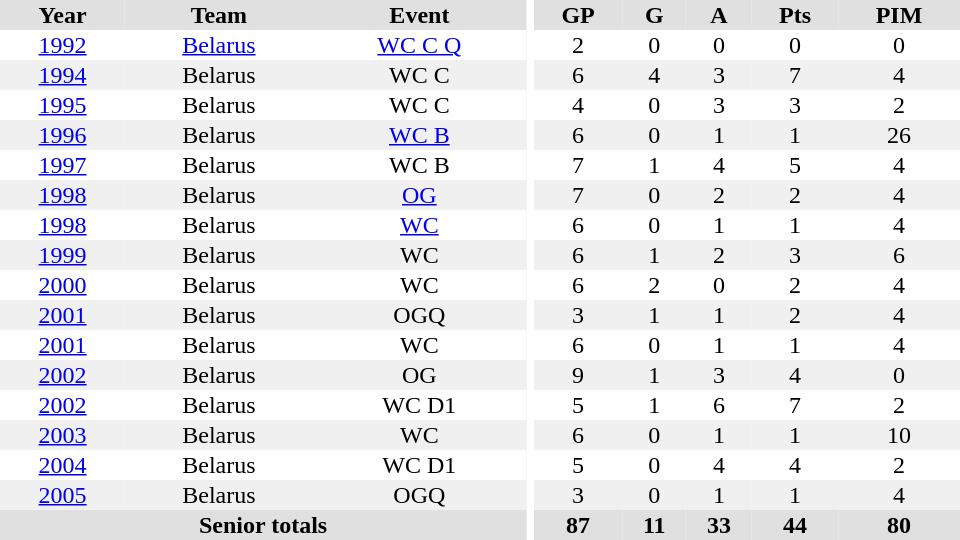<table border="0" cellpadding="1" cellspacing="0" style="text-align:center; width:40em">
<tr bgcolor="#e0e0e0">
<th>Year</th>
<th>Team</th>
<th>Event</th>
<th rowspan="99" bgcolor="#ffffff"></th>
<th>GP</th>
<th>G</th>
<th>A</th>
<th>Pts</th>
<th>PIM</th>
</tr>
<tr>
<td><a href='#'>1992</a></td>
<td><a href='#'>Belarus</a></td>
<td><a href='#'>WC C Q</a></td>
<td>2</td>
<td>0</td>
<td>0</td>
<td>0</td>
<td>0</td>
</tr>
<tr bgcolor="#f0f0f0">
<td><a href='#'>1994</a></td>
<td>Belarus</td>
<td>WC C</td>
<td>6</td>
<td>4</td>
<td>3</td>
<td>7</td>
<td>4</td>
</tr>
<tr>
<td><a href='#'>1995</a></td>
<td>Belarus</td>
<td>WC C</td>
<td>4</td>
<td>0</td>
<td>3</td>
<td>3</td>
<td>2</td>
</tr>
<tr bgcolor="#f0f0f0">
<td><a href='#'>1996</a></td>
<td>Belarus</td>
<td><a href='#'>WC B</a></td>
<td>6</td>
<td>0</td>
<td>1</td>
<td>1</td>
<td>26</td>
</tr>
<tr>
<td><a href='#'>1997</a></td>
<td>Belarus</td>
<td>WC B</td>
<td>7</td>
<td>1</td>
<td>4</td>
<td>5</td>
<td>4</td>
</tr>
<tr bgcolor="#f0f0f0">
<td><a href='#'>1998</a></td>
<td>Belarus</td>
<td><a href='#'>OG</a></td>
<td>7</td>
<td>0</td>
<td>2</td>
<td>2</td>
<td>4</td>
</tr>
<tr>
<td><a href='#'>1998</a></td>
<td>Belarus</td>
<td><a href='#'>WC</a></td>
<td>6</td>
<td>0</td>
<td>1</td>
<td>1</td>
<td>4</td>
</tr>
<tr bgcolor="#f0f0f0">
<td><a href='#'>1999</a></td>
<td>Belarus</td>
<td>WC</td>
<td>6</td>
<td>1</td>
<td>2</td>
<td>3</td>
<td>6</td>
</tr>
<tr>
<td><a href='#'>2000</a></td>
<td>Belarus</td>
<td>WC</td>
<td>6</td>
<td>2</td>
<td>0</td>
<td>2</td>
<td>4</td>
</tr>
<tr bgcolor="#f0f0f0">
<td><a href='#'>2001</a></td>
<td>Belarus</td>
<td>OGQ</td>
<td>3</td>
<td>1</td>
<td>1</td>
<td>2</td>
<td>4</td>
</tr>
<tr>
<td><a href='#'>2001</a></td>
<td>Belarus</td>
<td>WC</td>
<td>6</td>
<td>0</td>
<td>1</td>
<td>1</td>
<td>4</td>
</tr>
<tr bgcolor="#f0f0f0">
<td><a href='#'>2002</a></td>
<td>Belarus</td>
<td>OG</td>
<td>9</td>
<td>1</td>
<td>3</td>
<td>4</td>
<td>0</td>
</tr>
<tr>
<td><a href='#'>2002</a></td>
<td>Belarus</td>
<td>WC D1</td>
<td>5</td>
<td>1</td>
<td>6</td>
<td>7</td>
<td>2</td>
</tr>
<tr bgcolor="#f0f0f0">
<td><a href='#'>2003</a></td>
<td>Belarus</td>
<td>WC</td>
<td>6</td>
<td>0</td>
<td>1</td>
<td>1</td>
<td>10</td>
</tr>
<tr>
<td><a href='#'>2004</a></td>
<td>Belarus</td>
<td>WC D1</td>
<td>5</td>
<td>0</td>
<td>4</td>
<td>4</td>
<td>2</td>
</tr>
<tr bgcolor="#f0f0f0">
<td><a href='#'>2005</a></td>
<td>Belarus</td>
<td>OGQ</td>
<td>3</td>
<td>0</td>
<td>1</td>
<td>1</td>
<td>4</td>
</tr>
<tr bgcolor="#e0e0e0">
<th colspan="3">Senior totals</th>
<th>87</th>
<th>11</th>
<th>33</th>
<th>44</th>
<th>80</th>
</tr>
</table>
